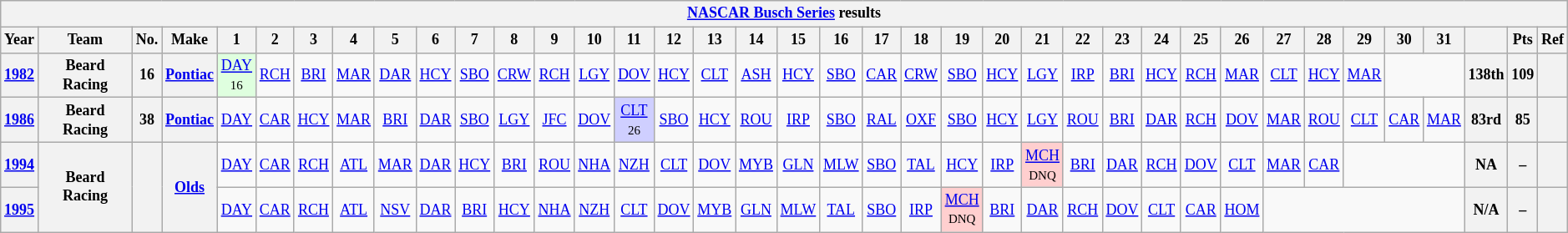<table class="wikitable" style="text-align:center; font-size:75%">
<tr>
<th colspan=42><a href='#'>NASCAR Busch Series</a> results</th>
</tr>
<tr>
<th>Year</th>
<th>Team</th>
<th>No.</th>
<th>Make</th>
<th>1</th>
<th>2</th>
<th>3</th>
<th>4</th>
<th>5</th>
<th>6</th>
<th>7</th>
<th>8</th>
<th>9</th>
<th>10</th>
<th>11</th>
<th>12</th>
<th>13</th>
<th>14</th>
<th>15</th>
<th>16</th>
<th>17</th>
<th>18</th>
<th>19</th>
<th>20</th>
<th>21</th>
<th>22</th>
<th>23</th>
<th>24</th>
<th>25</th>
<th>26</th>
<th>27</th>
<th>28</th>
<th>29</th>
<th>30</th>
<th>31</th>
<th></th>
<th>Pts</th>
<th>Ref</th>
</tr>
<tr>
<th><a href='#'>1982</a></th>
<th>Beard Racing</th>
<th>16</th>
<th><a href='#'>Pontiac</a></th>
<td style="background:#DFFFDF;"><a href='#'>DAY</a><br><small>16</small></td>
<td><a href='#'>RCH</a></td>
<td><a href='#'>BRI</a></td>
<td><a href='#'>MAR</a></td>
<td><a href='#'>DAR</a></td>
<td><a href='#'>HCY</a></td>
<td><a href='#'>SBO</a></td>
<td><a href='#'>CRW</a></td>
<td><a href='#'>RCH</a></td>
<td><a href='#'>LGY</a></td>
<td><a href='#'>DOV</a></td>
<td><a href='#'>HCY</a></td>
<td><a href='#'>CLT</a></td>
<td><a href='#'>ASH</a></td>
<td><a href='#'>HCY</a></td>
<td><a href='#'>SBO</a></td>
<td><a href='#'>CAR</a></td>
<td><a href='#'>CRW</a></td>
<td><a href='#'>SBO</a></td>
<td><a href='#'>HCY</a></td>
<td><a href='#'>LGY</a></td>
<td><a href='#'>IRP</a></td>
<td><a href='#'>BRI</a></td>
<td><a href='#'>HCY</a></td>
<td><a href='#'>RCH</a></td>
<td><a href='#'>MAR</a></td>
<td><a href='#'>CLT</a></td>
<td><a href='#'>HCY</a></td>
<td><a href='#'>MAR</a></td>
<td colspan=2></td>
<th>138th</th>
<th>109</th>
<th></th>
</tr>
<tr>
<th><a href='#'>1986</a></th>
<th>Beard Racing</th>
<th>38</th>
<th><a href='#'>Pontiac</a></th>
<td><a href='#'>DAY</a></td>
<td><a href='#'>CAR</a></td>
<td><a href='#'>HCY</a></td>
<td><a href='#'>MAR</a></td>
<td><a href='#'>BRI</a></td>
<td><a href='#'>DAR</a></td>
<td><a href='#'>SBO</a></td>
<td><a href='#'>LGY</a></td>
<td><a href='#'>JFC</a></td>
<td><a href='#'>DOV</a></td>
<td style="background:#CFCFFF;"><a href='#'>CLT</a><br><small>26</small></td>
<td><a href='#'>SBO</a></td>
<td><a href='#'>HCY</a></td>
<td><a href='#'>ROU</a></td>
<td><a href='#'>IRP</a></td>
<td><a href='#'>SBO</a></td>
<td><a href='#'>RAL</a></td>
<td><a href='#'>OXF</a></td>
<td><a href='#'>SBO</a></td>
<td><a href='#'>HCY</a></td>
<td><a href='#'>LGY</a></td>
<td><a href='#'>ROU</a></td>
<td><a href='#'>BRI</a></td>
<td><a href='#'>DAR</a></td>
<td><a href='#'>RCH</a></td>
<td><a href='#'>DOV</a></td>
<td><a href='#'>MAR</a></td>
<td><a href='#'>ROU</a></td>
<td><a href='#'>CLT</a></td>
<td><a href='#'>CAR</a></td>
<td><a href='#'>MAR</a></td>
<th>83rd</th>
<th>85</th>
<th></th>
</tr>
<tr>
<th><a href='#'>1994</a></th>
<th rowspan=2>Beard Racing</th>
<th rowspan=2></th>
<th rowspan=2><a href='#'>Olds</a></th>
<td><a href='#'>DAY</a></td>
<td><a href='#'>CAR</a></td>
<td><a href='#'>RCH</a></td>
<td><a href='#'>ATL</a></td>
<td><a href='#'>MAR</a></td>
<td><a href='#'>DAR</a></td>
<td><a href='#'>HCY</a></td>
<td><a href='#'>BRI</a></td>
<td><a href='#'>ROU</a></td>
<td><a href='#'>NHA</a></td>
<td><a href='#'>NZH</a></td>
<td><a href='#'>CLT</a></td>
<td><a href='#'>DOV</a></td>
<td><a href='#'>MYB</a></td>
<td><a href='#'>GLN</a></td>
<td><a href='#'>MLW</a></td>
<td><a href='#'>SBO</a></td>
<td><a href='#'>TAL</a></td>
<td><a href='#'>HCY</a></td>
<td><a href='#'>IRP</a></td>
<td style="background:#FFCFCF;"><a href='#'>MCH</a><br><small>DNQ</small></td>
<td><a href='#'>BRI</a></td>
<td><a href='#'>DAR</a></td>
<td><a href='#'>RCH</a></td>
<td><a href='#'>DOV</a></td>
<td><a href='#'>CLT</a></td>
<td><a href='#'>MAR</a></td>
<td><a href='#'>CAR</a></td>
<td colspan=3></td>
<th>NA</th>
<th>–</th>
<th></th>
</tr>
<tr>
<th><a href='#'>1995</a></th>
<td><a href='#'>DAY</a></td>
<td><a href='#'>CAR</a></td>
<td><a href='#'>RCH</a></td>
<td><a href='#'>ATL</a></td>
<td><a href='#'>NSV</a></td>
<td><a href='#'>DAR</a></td>
<td><a href='#'>BRI</a></td>
<td><a href='#'>HCY</a></td>
<td><a href='#'>NHA</a></td>
<td><a href='#'>NZH</a></td>
<td><a href='#'>CLT</a></td>
<td><a href='#'>DOV</a></td>
<td><a href='#'>MYB</a></td>
<td><a href='#'>GLN</a></td>
<td><a href='#'>MLW</a></td>
<td><a href='#'>TAL</a></td>
<td><a href='#'>SBO</a></td>
<td><a href='#'>IRP</a></td>
<td style="background:#FFCFCF;"><a href='#'>MCH</a><br><small>DNQ</small></td>
<td><a href='#'>BRI</a></td>
<td><a href='#'>DAR</a></td>
<td><a href='#'>RCH</a></td>
<td><a href='#'>DOV</a></td>
<td><a href='#'>CLT</a></td>
<td><a href='#'>CAR</a></td>
<td><a href='#'>HOM</a></td>
<td colspan=5></td>
<th>N/A</th>
<th>–</th>
<th></th>
</tr>
</table>
